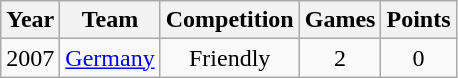<table class="wikitable">
<tr>
<th>Year</th>
<th>Team</th>
<th>Competition</th>
<th>Games</th>
<th>Points</th>
</tr>
<tr align="center">
<td>2007</td>
<td><a href='#'>Germany</a></td>
<td>Friendly</td>
<td>2</td>
<td>0</td>
</tr>
</table>
